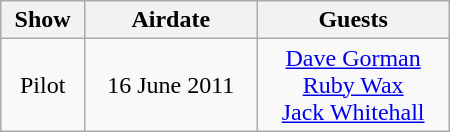<table class="wikitable" style="text-align:center; width:300px;">
<tr>
<th>Show</th>
<th>Airdate</th>
<th>Guests</th>
</tr>
<tr>
<td>Pilot</td>
<td>16 June 2011</td>
<td><a href='#'>Dave Gorman</a><br><a href='#'>Ruby Wax</a><br><a href='#'>Jack Whitehall</a></td>
</tr>
</table>
